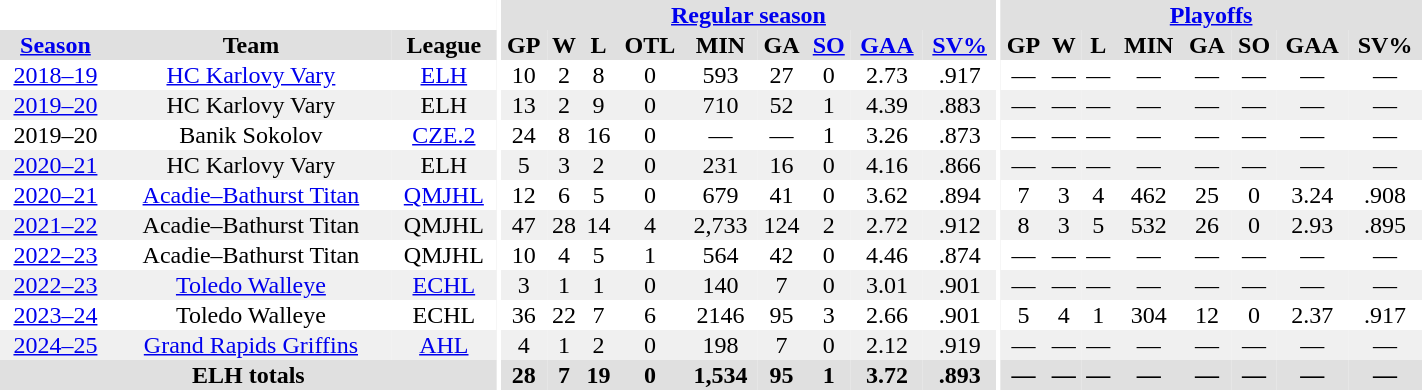<table border="0" cellpadding="1" cellspacing="0" style="width:75%; text-align:center;">
<tr bgcolor="#e0e0e0">
<th colspan="3" bgcolor="#ffffff"></th>
<th rowspan="99" bgcolor="#ffffff"></th>
<th colspan="9" bgcolor="#e0e0e0"><a href='#'>Regular season</a></th>
<th rowspan="99" bgcolor="#ffffff"></th>
<th colspan="8" bgcolor="#e0e0e0"><a href='#'>Playoffs</a></th>
</tr>
<tr bgcolor="#e0e0e0">
<th><a href='#'>Season</a></th>
<th>Team</th>
<th>League</th>
<th>GP</th>
<th>W</th>
<th>L</th>
<th>OTL</th>
<th>MIN</th>
<th>GA</th>
<th><a href='#'>SO</a></th>
<th><a href='#'>GAA</a></th>
<th><a href='#'>SV%</a></th>
<th>GP</th>
<th>W</th>
<th>L</th>
<th>MIN</th>
<th>GA</th>
<th>SO</th>
<th>GAA</th>
<th>SV%</th>
</tr>
<tr>
<td><a href='#'>2018–19</a></td>
<td><a href='#'>HC Karlovy Vary</a></td>
<td><a href='#'>ELH</a></td>
<td>10</td>
<td>2</td>
<td>8</td>
<td>0</td>
<td>593</td>
<td>27</td>
<td>0</td>
<td>2.73</td>
<td>.917</td>
<td>—</td>
<td>—</td>
<td>—</td>
<td>—</td>
<td>—</td>
<td>—</td>
<td>—</td>
<td>—</td>
</tr>
<tr bgcolor="#f0f0f0">
<td><a href='#'>2019–20</a></td>
<td>HC Karlovy Vary</td>
<td>ELH</td>
<td>13</td>
<td>2</td>
<td>9</td>
<td>0</td>
<td>710</td>
<td>52</td>
<td>1</td>
<td>4.39</td>
<td>.883</td>
<td>—</td>
<td>—</td>
<td>—</td>
<td>—</td>
<td>—</td>
<td>—</td>
<td>—</td>
<td>—</td>
</tr>
<tr>
<td>2019–20</td>
<td>Banik Sokolov</td>
<td><a href='#'>CZE.2</a></td>
<td>24</td>
<td>8</td>
<td>16</td>
<td>0</td>
<td>—</td>
<td>—</td>
<td>1</td>
<td>3.26</td>
<td>.873</td>
<td>—</td>
<td>—</td>
<td>—</td>
<td>—</td>
<td>—</td>
<td>—</td>
<td>—</td>
<td>—</td>
</tr>
<tr bgcolor="#f0f0f0">
<td><a href='#'>2020–21</a></td>
<td>HC Karlovy Vary</td>
<td>ELH</td>
<td>5</td>
<td>3</td>
<td>2</td>
<td>0</td>
<td>231</td>
<td>16</td>
<td>0</td>
<td>4.16</td>
<td>.866</td>
<td>—</td>
<td>—</td>
<td>—</td>
<td>—</td>
<td>—</td>
<td>—</td>
<td>—</td>
<td>—</td>
</tr>
<tr>
<td><a href='#'>2020–21</a></td>
<td><a href='#'>Acadie–Bathurst Titan</a></td>
<td><a href='#'>QMJHL</a></td>
<td>12</td>
<td>6</td>
<td>5</td>
<td>0</td>
<td>679</td>
<td>41</td>
<td>0</td>
<td>3.62</td>
<td>.894</td>
<td>7</td>
<td>3</td>
<td>4</td>
<td>462</td>
<td>25</td>
<td>0</td>
<td>3.24</td>
<td>.908</td>
</tr>
<tr bgcolor="#f0f0f0">
<td><a href='#'>2021–22</a></td>
<td>Acadie–Bathurst Titan</td>
<td>QMJHL</td>
<td>47</td>
<td>28</td>
<td>14</td>
<td>4</td>
<td>2,733</td>
<td>124</td>
<td>2</td>
<td>2.72</td>
<td>.912</td>
<td>8</td>
<td>3</td>
<td>5</td>
<td>532</td>
<td>26</td>
<td>0</td>
<td>2.93</td>
<td>.895</td>
</tr>
<tr>
<td><a href='#'>2022–23</a></td>
<td>Acadie–Bathurst Titan</td>
<td>QMJHL</td>
<td>10</td>
<td>4</td>
<td>5</td>
<td>1</td>
<td>564</td>
<td>42</td>
<td>0</td>
<td>4.46</td>
<td>.874</td>
<td>—</td>
<td>—</td>
<td>—</td>
<td>—</td>
<td>—</td>
<td>—</td>
<td>—</td>
<td>—</td>
</tr>
<tr bgcolor="#f0f0f0">
<td><a href='#'>2022–23</a></td>
<td><a href='#'>Toledo Walleye</a></td>
<td><a href='#'>ECHL</a></td>
<td>3</td>
<td>1</td>
<td>1</td>
<td>0</td>
<td>140</td>
<td>7</td>
<td>0</td>
<td>3.01</td>
<td>.901</td>
<td>—</td>
<td>—</td>
<td>—</td>
<td>—</td>
<td>—</td>
<td>—</td>
<td>—</td>
<td>—</td>
</tr>
<tr>
<td><a href='#'>2023–24</a></td>
<td>Toledo Walleye</td>
<td>ECHL</td>
<td>36</td>
<td>22</td>
<td>7</td>
<td>6</td>
<td>2146</td>
<td>95</td>
<td>3</td>
<td>2.66</td>
<td>.901</td>
<td>5</td>
<td>4</td>
<td>1</td>
<td>304</td>
<td>12</td>
<td>0</td>
<td>2.37</td>
<td>.917</td>
</tr>
<tr bgcolor="#f0f0f0">
<td><a href='#'>2024–25</a></td>
<td><a href='#'>Grand Rapids Griffins</a></td>
<td><a href='#'>AHL</a></td>
<td>4</td>
<td>1</td>
<td>2</td>
<td>0</td>
<td>198</td>
<td>7</td>
<td>0</td>
<td>2.12</td>
<td>.919</td>
<td>—</td>
<td>—</td>
<td>—</td>
<td>—</td>
<td>—</td>
<td>—</td>
<td>—</td>
<td>—</td>
</tr>
<tr bgcolor="#e0e0e0">
<th colspan=3>ELH totals</th>
<th>28</th>
<th>7</th>
<th>19</th>
<th>0</th>
<th>1,534</th>
<th>95</th>
<th>1</th>
<th>3.72</th>
<th>.893</th>
<th>—</th>
<th>—</th>
<th>—</th>
<th>—</th>
<th>—</th>
<th>—</th>
<th>—</th>
<th>—</th>
</tr>
</table>
